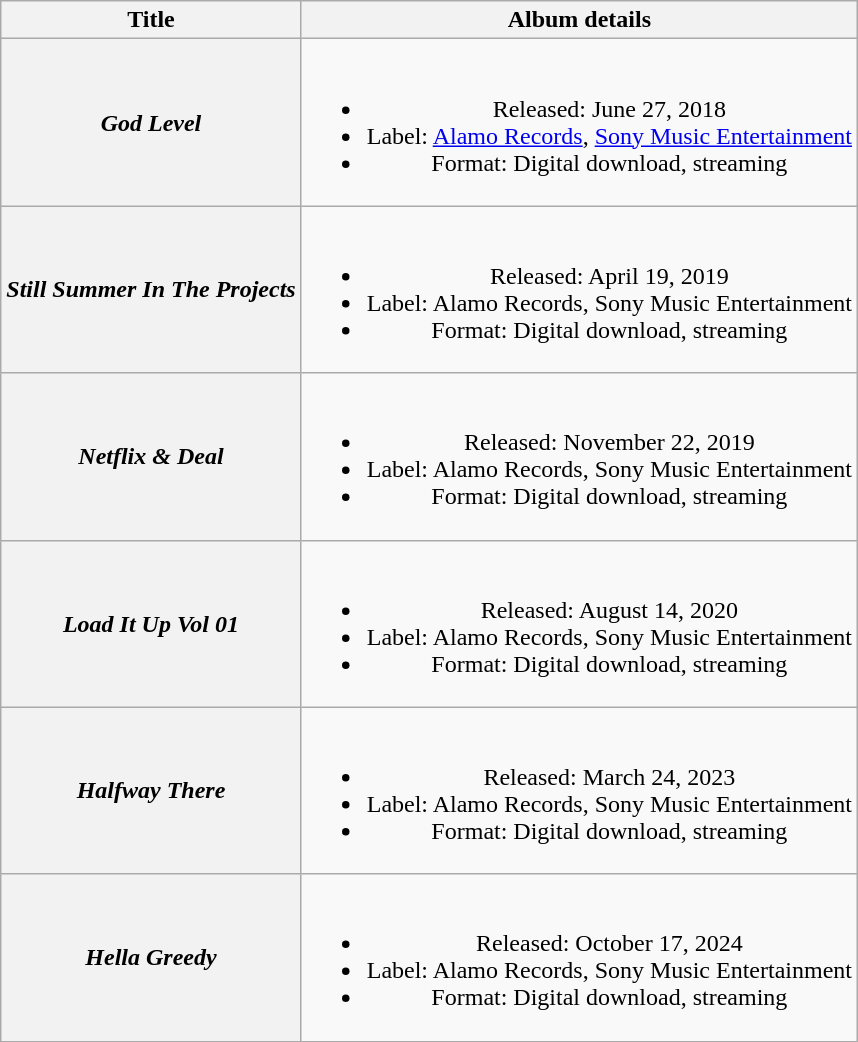<table class="wikitable plainrowheaders" style="text-align:center;">
<tr>
<th>Title</th>
<th>Album details</th>
</tr>
<tr>
<th scope="row"><em>God Level</em></th>
<td><br><ul><li>Released: June 27, 2018</li><li>Label: <a href='#'>Alamo Records</a>, <a href='#'>Sony Music Entertainment</a></li><li>Format: Digital download, streaming</li></ul></td>
</tr>
<tr>
<th scope="row"><em>Still Summer In The Projects</em></th>
<td><br><ul><li>Released: April 19, 2019</li><li>Label: Alamo Records, Sony Music Entertainment</li><li>Format: Digital download, streaming</li></ul></td>
</tr>
<tr>
<th scope="row"><em>Netflix & Deal</em><br></th>
<td><br><ul><li>Released: November 22, 2019</li><li>Label: Alamo Records, Sony Music Entertainment</li><li>Format: Digital download, streaming</li></ul></td>
</tr>
<tr>
<th scope="row"><em>Load It Up Vol 01</em><br></th>
<td><br><ul><li>Released: August 14, 2020</li><li>Label: Alamo Records, Sony Music Entertainment</li><li>Format: Digital download, streaming</li></ul></td>
</tr>
<tr>
<th scope="row"><em>Halfway There</em></th>
<td><br><ul><li>Released: March 24, 2023</li><li>Label: Alamo Records, Sony Music Entertainment</li><li>Format: Digital download, streaming</li></ul></td>
</tr>
<tr>
<th scope="row"><em>Hella Greedy</em><br></th>
<td><br><ul><li>Released: October 17, 2024</li><li>Label: Alamo Records, Sony Music Entertainment</li><li>Format: Digital download, streaming</li></ul></td>
</tr>
</table>
